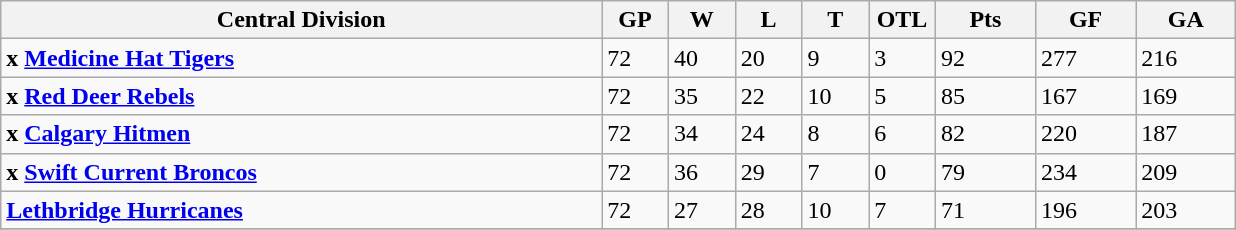<table class="wikitable">
<tr>
<th width="45%">Central Division</th>
<th width="5%">GP</th>
<th width="5%">W</th>
<th width="5%">L</th>
<th width="5%">T</th>
<th width="5%">OTL</th>
<th width="7.5%">Pts</th>
<th width="7.5%">GF</th>
<th width="7.5%">GA</th>
</tr>
<tr>
<td><strong>x <a href='#'>Medicine Hat Tigers</a></strong></td>
<td>72</td>
<td>40</td>
<td>20</td>
<td>9</td>
<td>3</td>
<td>92</td>
<td>277</td>
<td>216</td>
</tr>
<tr>
<td><strong>x <a href='#'>Red Deer Rebels</a></strong></td>
<td>72</td>
<td>35</td>
<td>22</td>
<td>10</td>
<td>5</td>
<td>85</td>
<td>167</td>
<td>169</td>
</tr>
<tr>
<td><strong>x <a href='#'>Calgary Hitmen</a></strong></td>
<td>72</td>
<td>34</td>
<td>24</td>
<td>8</td>
<td>6</td>
<td>82</td>
<td>220</td>
<td>187</td>
</tr>
<tr>
<td><strong>x <a href='#'>Swift Current Broncos</a></strong></td>
<td>72</td>
<td>36</td>
<td>29</td>
<td>7</td>
<td>0</td>
<td>79</td>
<td>234</td>
<td>209</td>
</tr>
<tr>
<td><strong><a href='#'>Lethbridge Hurricanes</a></strong></td>
<td>72</td>
<td>27</td>
<td>28</td>
<td>10</td>
<td>7</td>
<td>71</td>
<td>196</td>
<td>203</td>
</tr>
<tr>
</tr>
</table>
